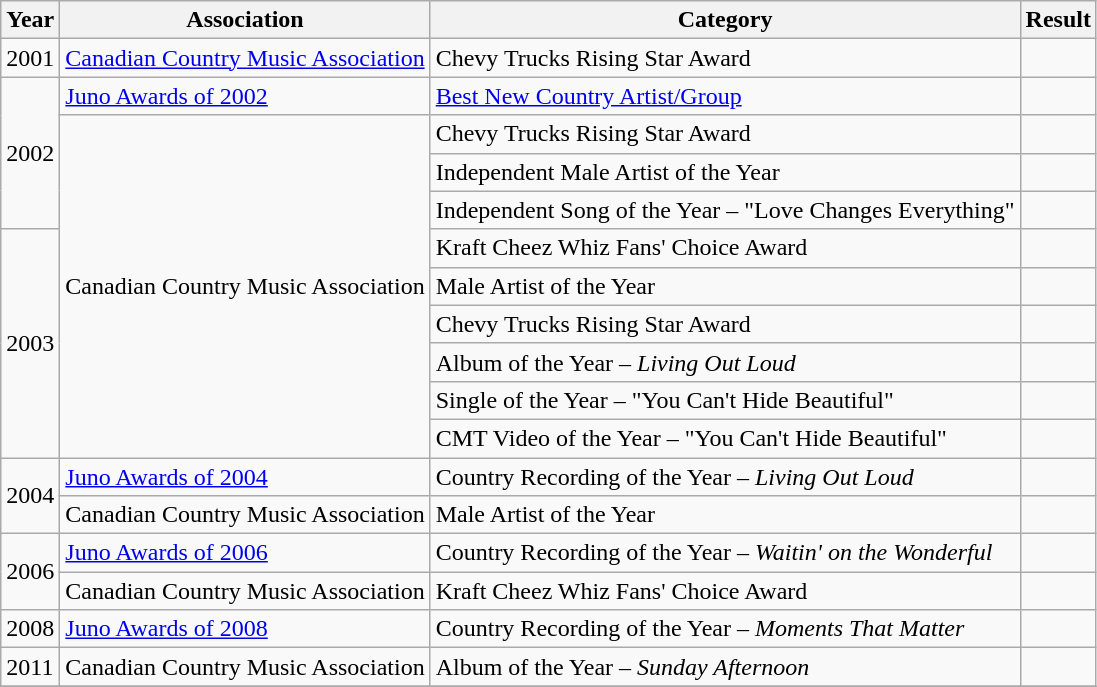<table class="wikitable">
<tr>
<th>Year</th>
<th>Association</th>
<th>Category</th>
<th>Result</th>
</tr>
<tr>
<td>2001</td>
<td><a href='#'>Canadian Country Music Association</a></td>
<td>Chevy Trucks Rising Star Award</td>
<td></td>
</tr>
<tr>
<td rowspan="4">2002</td>
<td><a href='#'>Juno Awards of 2002</a></td>
<td><a href='#'>Best New Country Artist/Group</a></td>
<td></td>
</tr>
<tr>
<td rowspan="9">Canadian Country Music Association</td>
<td>Chevy Trucks Rising Star Award</td>
<td></td>
</tr>
<tr>
<td>Independent Male Artist of the Year</td>
<td></td>
</tr>
<tr>
<td>Independent Song of the Year – "Love Changes Everything"</td>
<td></td>
</tr>
<tr>
<td rowspan="6">2003</td>
<td>Kraft Cheez Whiz Fans' Choice Award</td>
<td></td>
</tr>
<tr>
<td>Male Artist of the Year</td>
<td></td>
</tr>
<tr>
<td>Chevy Trucks Rising Star Award</td>
<td></td>
</tr>
<tr>
<td>Album of the Year – <em>Living Out Loud</em></td>
<td></td>
</tr>
<tr>
<td>Single of the Year – "You Can't Hide Beautiful"</td>
<td></td>
</tr>
<tr>
<td>CMT Video of the Year – "You Can't Hide Beautiful"</td>
<td></td>
</tr>
<tr>
<td rowspan="2">2004</td>
<td><a href='#'>Juno Awards of 2004</a></td>
<td>Country Recording of the Year – <em>Living Out Loud</em></td>
<td></td>
</tr>
<tr>
<td>Canadian Country Music Association</td>
<td>Male Artist of the Year</td>
<td></td>
</tr>
<tr>
<td rowspan="2">2006</td>
<td><a href='#'>Juno Awards of 2006</a></td>
<td>Country Recording of the Year – <em>Waitin' on the Wonderful</em></td>
<td></td>
</tr>
<tr>
<td>Canadian Country Music Association</td>
<td>Kraft Cheez Whiz Fans' Choice Award</td>
<td></td>
</tr>
<tr>
<td>2008</td>
<td><a href='#'>Juno Awards of 2008</a></td>
<td>Country Recording of the Year – <em>Moments That Matter</em></td>
<td></td>
</tr>
<tr>
<td>2011</td>
<td>Canadian Country Music Association</td>
<td>Album of the Year – <em>Sunday Afternoon</em></td>
<td></td>
</tr>
<tr>
</tr>
</table>
